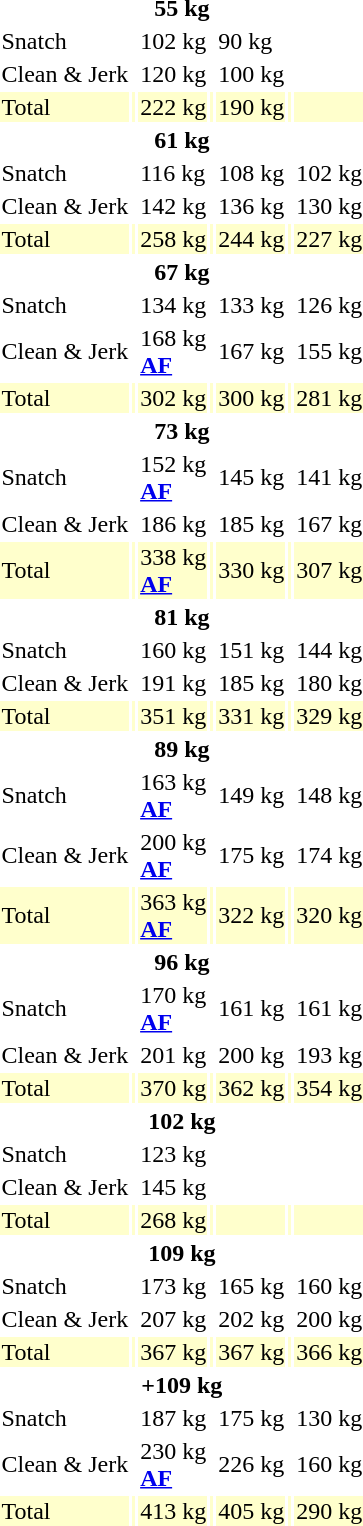<table>
<tr>
<th colspan=7>55 kg</th>
</tr>
<tr>
<td>Snatch</td>
<td></td>
<td>102 kg</td>
<td></td>
<td>90 kg</td>
<td></td>
<td></td>
</tr>
<tr>
<td>Clean & Jerk</td>
<td></td>
<td>120 kg</td>
<td></td>
<td>100 kg</td>
<td></td>
<td></td>
</tr>
<tr bgcolor=ffffcc>
<td>Total</td>
<td></td>
<td>222 kg</td>
<td></td>
<td>190 kg</td>
<td></td>
<td></td>
</tr>
<tr>
<th colspan=7>61 kg</th>
</tr>
<tr>
<td>Snatch</td>
<td></td>
<td>116 kg</td>
<td></td>
<td>108 kg</td>
<td></td>
<td>102 kg</td>
</tr>
<tr>
<td>Clean & Jerk</td>
<td></td>
<td>142 kg</td>
<td></td>
<td>136 kg</td>
<td></td>
<td>130 kg</td>
</tr>
<tr bgcolor=ffffcc>
<td>Total</td>
<td></td>
<td>258 kg</td>
<td></td>
<td>244 kg</td>
<td></td>
<td>227 kg</td>
</tr>
<tr>
<th colspan=7>67 kg</th>
</tr>
<tr>
<td>Snatch</td>
<td></td>
<td>134 kg</td>
<td></td>
<td>133 kg</td>
<td></td>
<td>126 kg</td>
</tr>
<tr>
<td>Clean & Jerk</td>
<td></td>
<td>168 kg<br><strong><a href='#'>AF</a></strong></td>
<td></td>
<td>167 kg</td>
<td></td>
<td>155 kg</td>
</tr>
<tr bgcolor=ffffcc>
<td>Total</td>
<td></td>
<td>302 kg</td>
<td></td>
<td>300 kg</td>
<td></td>
<td>281 kg</td>
</tr>
<tr>
<th colspan=7>73 kg</th>
</tr>
<tr>
<td>Snatch</td>
<td></td>
<td>152 kg<br><strong><a href='#'>AF</a></strong></td>
<td></td>
<td>145 kg</td>
<td></td>
<td>141 kg</td>
</tr>
<tr>
<td>Clean & Jerk</td>
<td></td>
<td>186 kg</td>
<td></td>
<td>185 kg</td>
<td></td>
<td>167 kg</td>
</tr>
<tr bgcolor=ffffcc>
<td>Total</td>
<td></td>
<td>338 kg<br><strong><a href='#'>AF</a></strong></td>
<td></td>
<td>330 kg</td>
<td></td>
<td>307 kg</td>
</tr>
<tr>
<th colspan=7>81 kg</th>
</tr>
<tr>
<td>Snatch</td>
<td></td>
<td>160 kg</td>
<td></td>
<td>151 kg</td>
<td></td>
<td>144 kg</td>
</tr>
<tr>
<td>Clean & Jerk</td>
<td></td>
<td>191 kg</td>
<td></td>
<td>185 kg</td>
<td></td>
<td>180 kg</td>
</tr>
<tr bgcolor=ffffcc>
<td>Total</td>
<td></td>
<td>351 kg</td>
<td></td>
<td>331 kg</td>
<td></td>
<td>329 kg</td>
</tr>
<tr>
<th colspan=7>89 kg</th>
</tr>
<tr>
<td>Snatch</td>
<td></td>
<td>163 kg<br><strong><a href='#'>AF</a></strong></td>
<td></td>
<td>149 kg</td>
<td></td>
<td>148 kg</td>
</tr>
<tr>
<td>Clean & Jerk</td>
<td></td>
<td>200 kg<br><strong><a href='#'>AF</a></strong></td>
<td></td>
<td>175 kg</td>
<td></td>
<td>174 kg</td>
</tr>
<tr bgcolor=ffffcc>
<td>Total</td>
<td></td>
<td>363 kg<br><strong><a href='#'>AF</a></strong></td>
<td></td>
<td>322 kg</td>
<td></td>
<td>320 kg</td>
</tr>
<tr>
<th colspan=7>96 kg</th>
</tr>
<tr>
<td>Snatch</td>
<td></td>
<td>170 kg<br><strong><a href='#'>AF</a></strong></td>
<td></td>
<td>161 kg</td>
<td></td>
<td>161 kg</td>
</tr>
<tr>
<td>Clean & Jerk</td>
<td></td>
<td>201 kg</td>
<td></td>
<td>200 kg</td>
<td></td>
<td>193 kg</td>
</tr>
<tr bgcolor=ffffcc>
<td>Total</td>
<td></td>
<td>370 kg</td>
<td></td>
<td>362 kg</td>
<td></td>
<td>354 kg</td>
</tr>
<tr>
<th colspan=7>102 kg</th>
</tr>
<tr>
<td>Snatch</td>
<td></td>
<td>123 kg</td>
<td></td>
<td></td>
<td></td>
<td></td>
</tr>
<tr>
<td>Clean & Jerk</td>
<td></td>
<td>145 kg</td>
<td></td>
<td></td>
<td></td>
<td></td>
</tr>
<tr bgcolor=ffffcc>
<td>Total</td>
<td></td>
<td>268 kg</td>
<td></td>
<td></td>
<td></td>
<td></td>
</tr>
<tr>
<th colspan=7>109 kg</th>
</tr>
<tr>
<td>Snatch</td>
<td></td>
<td>173 kg</td>
<td></td>
<td>165 kg</td>
<td></td>
<td>160 kg</td>
</tr>
<tr>
<td>Clean & Jerk</td>
<td></td>
<td>207 kg</td>
<td></td>
<td>202 kg</td>
<td></td>
<td>200 kg</td>
</tr>
<tr bgcolor=ffffcc>
<td>Total</td>
<td></td>
<td>367 kg</td>
<td></td>
<td>367 kg</td>
<td></td>
<td>366 kg</td>
</tr>
<tr>
<th colspan=7>+109 kg</th>
</tr>
<tr>
<td>Snatch</td>
<td></td>
<td>187 kg</td>
<td></td>
<td>175 kg</td>
<td></td>
<td>130 kg</td>
</tr>
<tr>
<td>Clean & Jerk</td>
<td></td>
<td>230 kg<br><strong><a href='#'>AF</a></strong></td>
<td></td>
<td>226 kg</td>
<td></td>
<td>160 kg</td>
</tr>
<tr bgcolor=ffffcc>
<td>Total</td>
<td></td>
<td>413 kg</td>
<td></td>
<td>405 kg</td>
<td></td>
<td>290 kg</td>
</tr>
</table>
